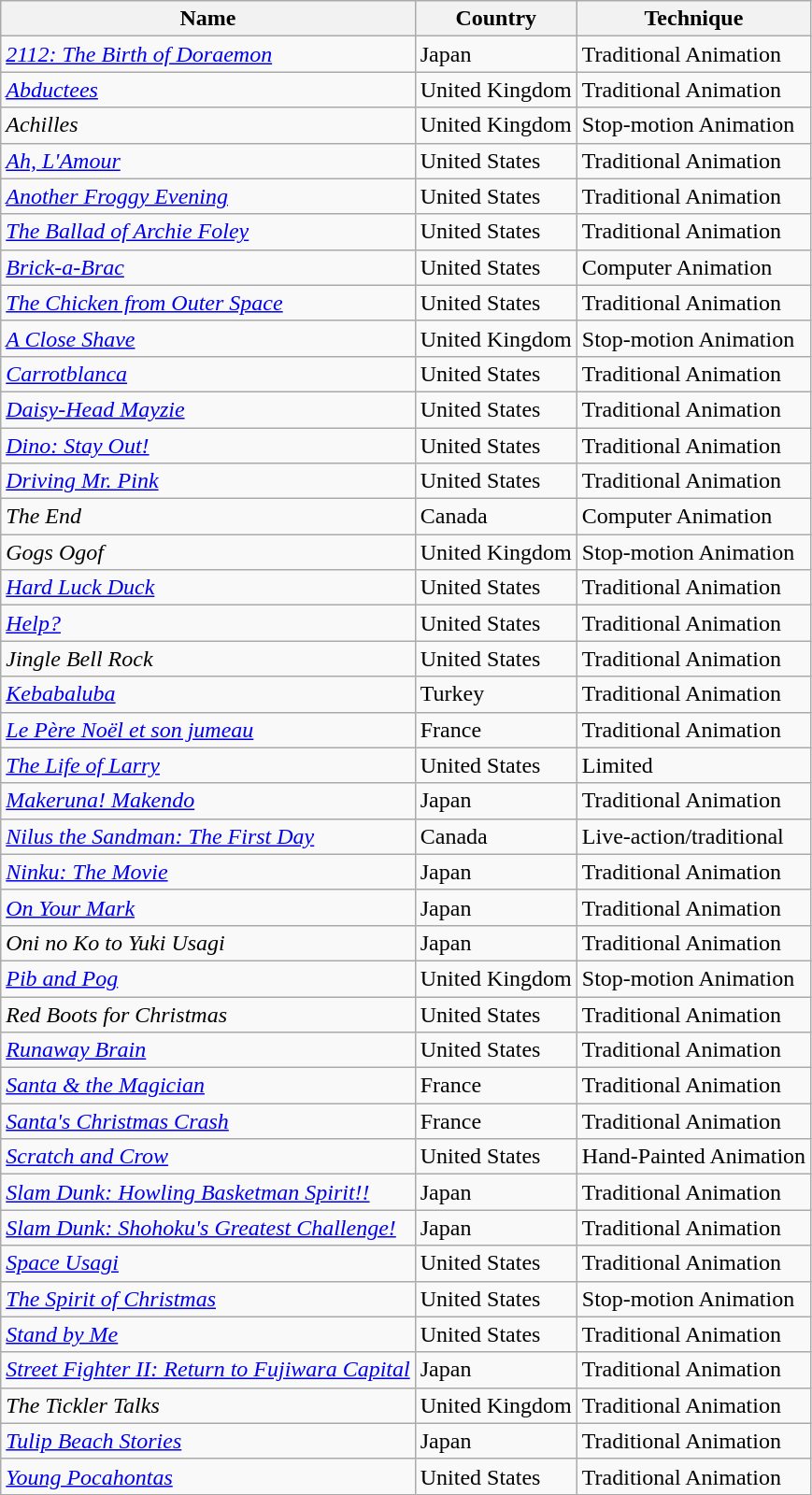<table class="wikitable sortable">
<tr>
<th>Name</th>
<th>Country</th>
<th>Technique</th>
</tr>
<tr>
<td><em><a href='#'>2112: The Birth of Doraemon</a></em></td>
<td>Japan</td>
<td>Traditional Animation</td>
</tr>
<tr>
<td><em><a href='#'>Abductees</a></em></td>
<td>United Kingdom</td>
<td>Traditional Animation</td>
</tr>
<tr>
<td><em>Achilles</em></td>
<td>United Kingdom</td>
<td>Stop-motion Animation</td>
</tr>
<tr>
<td><em><a href='#'>Ah, L'Amour</a></em></td>
<td>United States</td>
<td>Traditional Animation</td>
</tr>
<tr>
<td><em><a href='#'>Another Froggy Evening</a></em></td>
<td>United States</td>
<td>Traditional Animation</td>
</tr>
<tr>
<td><em><a href='#'>The Ballad of Archie Foley</a></em></td>
<td>United States</td>
<td>Traditional Animation</td>
</tr>
<tr>
<td><em><a href='#'>Brick-a-Brac</a></em></td>
<td>United States</td>
<td>Computer Animation</td>
</tr>
<tr>
<td><em><a href='#'>The Chicken from Outer Space</a></em></td>
<td>United States</td>
<td>Traditional Animation</td>
</tr>
<tr>
<td><em><a href='#'>A Close Shave</a></em></td>
<td>United Kingdom</td>
<td>Stop-motion Animation</td>
</tr>
<tr>
<td><em><a href='#'>Carrotblanca</a></em></td>
<td>United States</td>
<td>Traditional Animation</td>
</tr>
<tr>
<td><em><a href='#'>Daisy-Head Mayzie</a></em></td>
<td>United States</td>
<td>Traditional Animation</td>
</tr>
<tr>
<td><em><a href='#'>Dino: Stay Out!</a></em></td>
<td>United States</td>
<td>Traditional Animation</td>
</tr>
<tr>
<td><em><a href='#'>Driving Mr. Pink</a></em></td>
<td>United States</td>
<td>Traditional Animation</td>
</tr>
<tr>
<td><em>The End</em></td>
<td>Canada</td>
<td>Computer Animation</td>
</tr>
<tr>
<td><em>Gogs Ogof</em></td>
<td>United Kingdom</td>
<td>Stop-motion Animation</td>
</tr>
<tr>
<td><em><a href='#'>Hard Luck Duck</a></em></td>
<td>United States</td>
<td>Traditional Animation</td>
</tr>
<tr>
<td><em><a href='#'>Help?</a></em></td>
<td>United States</td>
<td>Traditional Animation</td>
</tr>
<tr>
<td><em>Jingle Bell Rock</em></td>
<td>United States</td>
<td>Traditional Animation</td>
</tr>
<tr>
<td><em><a href='#'>Kebabaluba</a></em></td>
<td>Turkey</td>
<td>Traditional Animation</td>
</tr>
<tr>
<td><em><a href='#'>Le Père Noël et son jumeau</a></em></td>
<td>France</td>
<td>Traditional Animation</td>
</tr>
<tr>
<td><em><a href='#'>The Life of Larry</a></em></td>
<td>United States</td>
<td>Limited</td>
</tr>
<tr>
<td><em><a href='#'>Makeruna! Makendo</a></em></td>
<td>Japan</td>
<td>Traditional Animation</td>
</tr>
<tr>
<td><em><a href='#'>Nilus the Sandman: The First Day</a></em></td>
<td>Canada</td>
<td>Live-action/traditional</td>
</tr>
<tr>
<td><em><a href='#'>Ninku: The Movie</a></em></td>
<td>Japan</td>
<td>Traditional Animation</td>
</tr>
<tr>
<td><em><a href='#'>On Your Mark</a></em></td>
<td>Japan</td>
<td>Traditional Animation</td>
</tr>
<tr>
<td><em>Oni no Ko to Yuki Usagi</em></td>
<td>Japan</td>
<td>Traditional Animation</td>
</tr>
<tr>
<td><em><a href='#'>Pib and Pog</a></em></td>
<td>United Kingdom</td>
<td>Stop-motion Animation</td>
</tr>
<tr>
<td><em>Red Boots for Christmas</em></td>
<td>United States</td>
<td>Traditional Animation</td>
</tr>
<tr>
<td><em><a href='#'>Runaway Brain</a></em></td>
<td>United States</td>
<td>Traditional Animation</td>
</tr>
<tr>
<td><em><a href='#'>Santa & the Magician</a></em></td>
<td>France</td>
<td>Traditional Animation</td>
</tr>
<tr>
<td><em><a href='#'>Santa's Christmas Crash</a></em></td>
<td>France</td>
<td>Traditional Animation</td>
</tr>
<tr>
<td><em><a href='#'>Scratch and Crow</a></em></td>
<td>United States</td>
<td>Hand-Painted Animation</td>
</tr>
<tr>
<td><em><a href='#'>Slam Dunk: Howling Basketman Spirit!!</a></em></td>
<td>Japan</td>
<td>Traditional Animation</td>
</tr>
<tr>
<td><em><a href='#'>Slam Dunk: Shohoku's Greatest Challenge!</a></em></td>
<td>Japan</td>
<td>Traditional Animation</td>
</tr>
<tr>
<td><em><a href='#'>Space Usagi</a></em></td>
<td>United States</td>
<td>Traditional Animation</td>
</tr>
<tr>
<td><em><a href='#'>The Spirit of Christmas</a></em></td>
<td>United States</td>
<td>Stop-motion Animation</td>
</tr>
<tr>
<td><em><a href='#'>Stand by Me</a></em></td>
<td>United States</td>
<td>Traditional Animation</td>
</tr>
<tr>
<td><em><a href='#'>Street Fighter II: Return to Fujiwara Capital</a></em></td>
<td>Japan</td>
<td>Traditional Animation</td>
</tr>
<tr>
<td><em>The Tickler Talks</em></td>
<td>United Kingdom</td>
<td>Traditional Animation</td>
</tr>
<tr>
<td><em><a href='#'>Tulip Beach Stories</a></em></td>
<td>Japan</td>
<td>Traditional Animation</td>
</tr>
<tr>
<td><em><a href='#'>Young Pocahontas</a></em></td>
<td>United States</td>
<td>Traditional Animation</td>
</tr>
</table>
